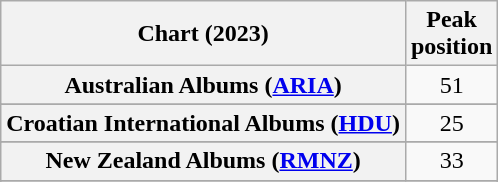<table class="wikitable sortable plainrowheaders" style="text-align:center;">
<tr>
<th scope="col">Chart (2023)</th>
<th scope="col">Peak<br>position</th>
</tr>
<tr>
<th scope="row">Australian Albums (<a href='#'>ARIA</a>)</th>
<td>51</td>
</tr>
<tr>
</tr>
<tr>
</tr>
<tr>
</tr>
<tr>
<th scope="row">Croatian International Albums (<a href='#'>HDU</a>)</th>
<td>25</td>
</tr>
<tr>
</tr>
<tr>
</tr>
<tr>
</tr>
<tr>
<th scope="row">New Zealand Albums (<a href='#'>RMNZ</a>)</th>
<td>33</td>
</tr>
<tr>
</tr>
<tr>
</tr>
<tr>
</tr>
<tr>
</tr>
<tr>
</tr>
<tr>
</tr>
<tr>
</tr>
</table>
